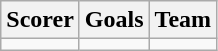<table class=wikitable>
<tr>
<th>Scorer</th>
<th>Goals</th>
<th>Team</th>
</tr>
<tr>
<td></td>
<td></td>
<td></td>
</tr>
</table>
